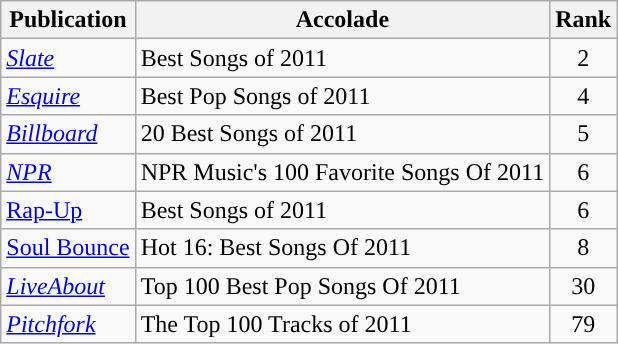<table class="wikitable plainrowheaders">
<tr>
<th>Publication</th>
<th>Accolade</th>
<th>Rank</th>
</tr>
<tr>
<td><em><a href='#'>Slate</a></em></td>
<td>Best Songs of 2011</td>
<td style="text-align:center;”">2</td>
</tr>
<tr>
<td><em><a href='#'>Esquire</a></em></td>
<td>Best Pop Songs of 2011</td>
<td style="text-align:center;”">4</td>
</tr>
<tr>
<td><em><a href='#'>Billboard</a></em></td>
<td>20 Best Songs of 2011</td>
<td style="text-align:center;”">5</td>
</tr>
<tr>
<td><em><a href='#'>NPR</a></em></td>
<td>NPR Music's 100 Favorite Songs Of 2011</td>
<td style="text-align:center;”">6</td>
</tr>
<tr>
<td><a href='#'>Rap-Up</a></td>
<td>Best Songs of 2011</td>
<td style="text-align:center;”">6</td>
</tr>
<tr>
<td><a href='#'>Soul Bounce</a></td>
<td>Hot 16: Best Songs Of 2011</td>
<td style="text-align:center;”">8</td>
</tr>
<tr>
<td><em><a href='#'>LiveAbout</a></em></td>
<td>Top 100 Best Pop Songs Of 2011</td>
<td style="text-align:center;”">30</td>
</tr>
<tr>
<td><em><a href='#'>Pitchfork</a></em></td>
<td>The Top 100 Tracks of 2011</td>
<td style="text-align:center;”">79</td>
</tr>
</table>
